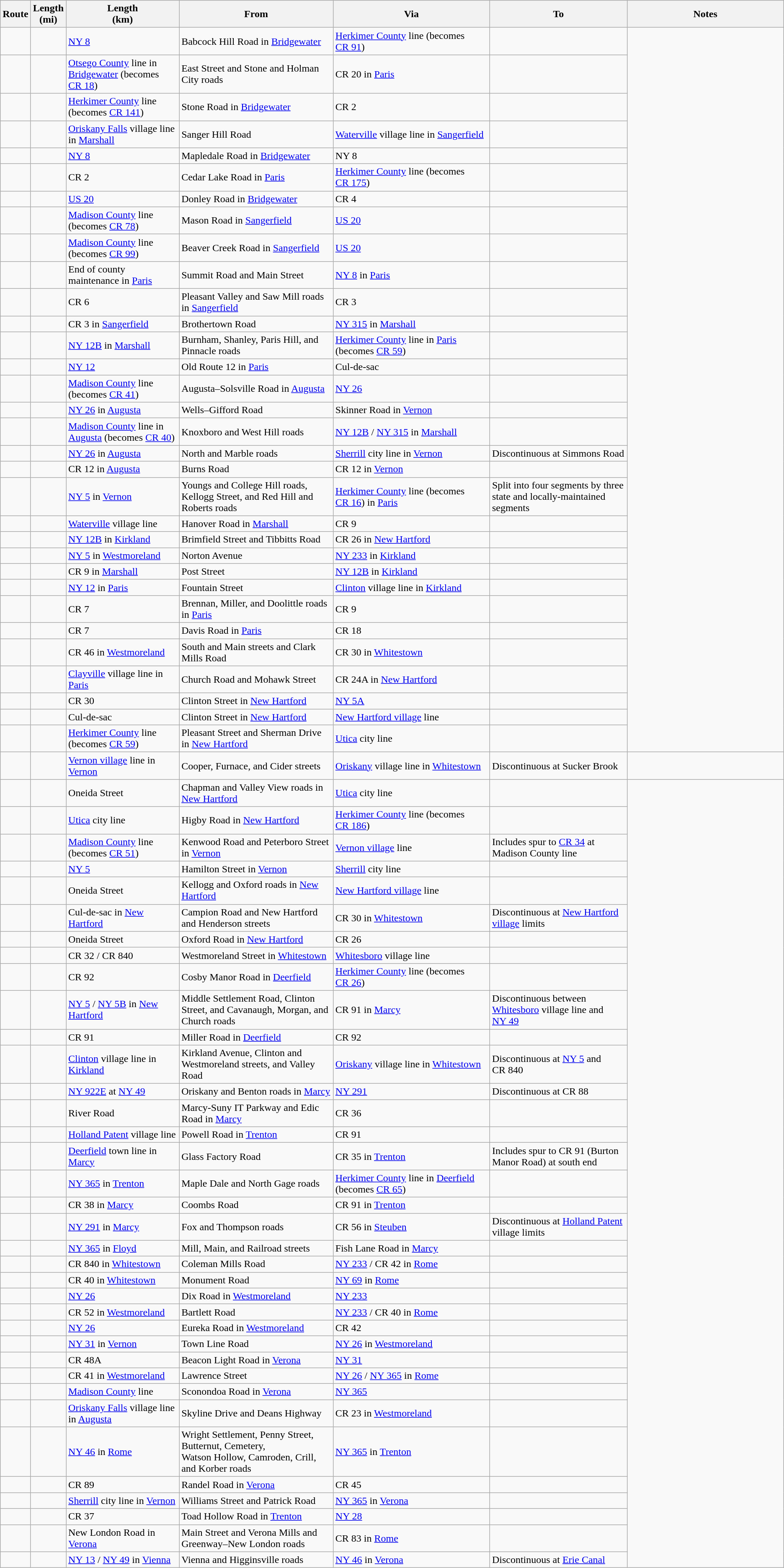<table class="wikitable sortable">
<tr>
<th>Route</th>
<th>Length<br>(mi)</th>
<th>Length<br>(km)</th>
<th class="unsortable">From</th>
<th class="unsortable" width="20%">Via</th>
<th class="unsortable">To</th>
<th class="unsortable" width="20%">Notes</th>
</tr>
<tr>
<td id="1"></td>
<td></td>
<td><a href='#'>NY&nbsp;8</a></td>
<td>Babcock Hill Road in <a href='#'>Bridgewater</a></td>
<td><a href='#'>Herkimer County</a> line (becomes <a href='#'>CR 91</a>)</td>
<td></td>
</tr>
<tr>
<td id="2"></td>
<td></td>
<td><a href='#'>Otsego County</a> line in <a href='#'>Bridgewater</a> (becomes <a href='#'>CR 18</a>)</td>
<td>East Street and Stone and Holman City roads</td>
<td>CR 20 in <a href='#'>Paris</a></td>
<td></td>
</tr>
<tr>
<td id="2A"></td>
<td></td>
<td><a href='#'>Herkimer County</a> line (becomes <a href='#'>CR 141</a>)</td>
<td>Stone Road in <a href='#'>Bridgewater</a></td>
<td>CR 2</td>
<td></td>
</tr>
<tr>
<td id="3"></td>
<td></td>
<td><a href='#'>Oriskany Falls</a> village line in <a href='#'>Marshall</a></td>
<td>Sanger Hill Road</td>
<td><a href='#'>Waterville</a> village line in <a href='#'>Sangerfield</a></td>
<td></td>
</tr>
<tr>
<td id="4"></td>
<td></td>
<td><a href='#'>NY&nbsp;8</a></td>
<td>Mapledale Road in <a href='#'>Bridgewater</a></td>
<td>NY 8</td>
<td></td>
</tr>
<tr>
<td id="5"></td>
<td></td>
<td>CR 2</td>
<td>Cedar Lake Road in <a href='#'>Paris</a></td>
<td><a href='#'>Herkimer County</a> line (becomes <a href='#'>CR 175</a>)</td>
<td></td>
</tr>
<tr>
<td id="5A"></td>
<td></td>
<td><a href='#'>US 20</a></td>
<td>Donley Road in <a href='#'>Bridgewater</a></td>
<td>CR 4</td>
<td></td>
</tr>
<tr>
<td id="6"></td>
<td></td>
<td><a href='#'>Madison County</a> line (becomes <a href='#'>CR 78</a>)</td>
<td>Mason Road in <a href='#'>Sangerfield</a></td>
<td><a href='#'>US 20</a></td>
<td></td>
</tr>
<tr>
<td id="6A"></td>
<td></td>
<td><a href='#'>Madison County</a> line (becomes <a href='#'>CR 99</a>)</td>
<td>Beaver Creek Road in <a href='#'>Sangerfield</a></td>
<td><a href='#'>US 20</a></td>
<td></td>
</tr>
<tr>
<td id="7"></td>
<td></td>
<td>End of county maintenance in <a href='#'>Paris</a></td>
<td>Summit Road and Main Street</td>
<td><a href='#'>NY&nbsp;8</a> in <a href='#'>Paris</a></td>
<td></td>
</tr>
<tr>
<td id="8"></td>
<td></td>
<td>CR 6</td>
<td>Pleasant Valley and Saw Mill roads in <a href='#'>Sangerfield</a></td>
<td>CR 3</td>
<td></td>
</tr>
<tr>
<td id="8A"></td>
<td></td>
<td>CR 3 in <a href='#'>Sangerfield</a></td>
<td>Brothertown Road</td>
<td><a href='#'>NY&nbsp;315</a> in <a href='#'>Marshall</a></td>
<td></td>
</tr>
<tr>
<td id="9"></td>
<td></td>
<td><a href='#'>NY&nbsp;12B</a> in <a href='#'>Marshall</a></td>
<td>Burnham, Shanley, Paris Hill, and Pinnacle roads</td>
<td><a href='#'>Herkimer County</a> line in <a href='#'>Paris</a> (becomes <a href='#'>CR 59</a>)</td>
<td></td>
</tr>
<tr>
<td id="9A"></td>
<td></td>
<td><a href='#'>NY&nbsp;12</a></td>
<td>Old Route 12 in <a href='#'>Paris</a></td>
<td>Cul-de-sac</td>
<td></td>
</tr>
<tr>
<td id="10"></td>
<td></td>
<td><a href='#'>Madison County</a> line (becomes <a href='#'>CR 41</a>)</td>
<td>Augusta–Solsville Road in <a href='#'>Augusta</a></td>
<td><a href='#'>NY&nbsp;26</a></td>
<td></td>
</tr>
<tr>
<td id="10A"></td>
<td></td>
<td><a href='#'>NY&nbsp;26</a> in <a href='#'>Augusta</a></td>
<td>Wells–Gifford Road</td>
<td>Skinner Road in <a href='#'>Vernon</a></td>
<td></td>
</tr>
<tr>
<td id="11"></td>
<td></td>
<td><a href='#'>Madison County</a> line in <a href='#'>Augusta</a> (becomes <a href='#'>CR 40</a>)</td>
<td>Knoxboro and West Hill roads</td>
<td><a href='#'>NY&nbsp;12B</a> / <a href='#'>NY&nbsp;315</a> in <a href='#'>Marshall</a></td>
<td></td>
</tr>
<tr>
<td id="12"></td>
<td></td>
<td><a href='#'>NY&nbsp;26</a> in <a href='#'>Augusta</a></td>
<td>North and Marble roads</td>
<td><a href='#'>Sherrill</a> city line in <a href='#'>Vernon</a></td>
<td>Discontinuous at Simmons Road</td>
</tr>
<tr>
<td id="12A"></td>
<td></td>
<td>CR 12 in <a href='#'>Augusta</a></td>
<td>Burns Road</td>
<td>CR 12 in <a href='#'>Vernon</a></td>
<td></td>
</tr>
<tr>
<td id="13"></td>
<td></td>
<td><a href='#'>NY&nbsp;5</a> in <a href='#'>Vernon</a></td>
<td>Youngs and College Hill roads, Kellogg Street, and Red Hill and Roberts roads</td>
<td><a href='#'>Herkimer County</a> line (becomes <a href='#'>CR 16</a>) in <a href='#'>Paris</a></td>
<td>Split into four segments by three state and locally-maintained segments</td>
</tr>
<tr>
<td id="14"></td>
<td></td>
<td><a href='#'>Waterville</a> village line</td>
<td>Hanover Road in <a href='#'>Marshall</a></td>
<td>CR 9</td>
<td></td>
</tr>
<tr>
<td id="15"></td>
<td></td>
<td><a href='#'>NY&nbsp;12B</a> in <a href='#'>Kirkland</a></td>
<td>Brimfield Street and Tibbitts Road</td>
<td>CR 26 in <a href='#'>New Hartford</a></td>
<td></td>
</tr>
<tr>
<td id="15A"></td>
<td></td>
<td><a href='#'>NY&nbsp;5</a> in <a href='#'>Westmoreland</a></td>
<td>Norton Avenue</td>
<td><a href='#'>NY&nbsp;233</a> in <a href='#'>Kirkland</a></td>
<td></td>
</tr>
<tr>
<td id="16"></td>
<td></td>
<td>CR 9 in <a href='#'>Marshall</a></td>
<td>Post Street</td>
<td><a href='#'>NY&nbsp;12B</a> in <a href='#'>Kirkland</a></td>
<td></td>
</tr>
<tr>
<td id="17"></td>
<td></td>
<td><a href='#'>NY&nbsp;12</a> in <a href='#'>Paris</a></td>
<td>Fountain Street</td>
<td><a href='#'>Clinton</a> village line in <a href='#'>Kirkland</a></td>
<td></td>
</tr>
<tr>
<td id="18"></td>
<td></td>
<td>CR 7</td>
<td>Brennan, Miller, and Doolittle roads in <a href='#'>Paris</a></td>
<td>CR 9</td>
<td></td>
</tr>
<tr>
<td id="18A"></td>
<td></td>
<td>CR 7</td>
<td>Davis Road in <a href='#'>Paris</a></td>
<td>CR 18</td>
<td></td>
</tr>
<tr>
<td id="19"></td>
<td></td>
<td>CR 46 in <a href='#'>Westmoreland</a></td>
<td>South and Main streets and Clark Mills Road</td>
<td>CR 30 in <a href='#'>Whitestown</a></td>
<td></td>
</tr>
<tr>
<td id="20"></td>
<td></td>
<td><a href='#'>Clayville</a> village line in <a href='#'>Paris</a></td>
<td>Church Road and Mohawk Street</td>
<td>CR 24A in <a href='#'>New Hartford</a></td>
<td></td>
</tr>
<tr>
<td id="21-1"></td>
<td></td>
<td>CR 30</td>
<td>Clinton Street in <a href='#'>New Hartford</a></td>
<td><a href='#'>NY&nbsp;5A</a></td>
<td></td>
</tr>
<tr>
<td id="21-2"></td>
<td></td>
<td>Cul-de-sac</td>
<td>Clinton Street in <a href='#'>New Hartford</a></td>
<td><a href='#'>New Hartford village</a> line</td>
<td></td>
</tr>
<tr>
<td id="22"></td>
<td></td>
<td><a href='#'>Herkimer County</a> line (becomes <a href='#'>CR 59</a>)</td>
<td>Pleasant Street and Sherman Drive in <a href='#'>New Hartford</a></td>
<td><a href='#'>Utica</a> city line</td>
<td></td>
</tr>
<tr>
<td id="23"></td>
<td></td>
<td><a href='#'>Vernon village</a> line in <a href='#'>Vernon</a></td>
<td>Cooper, Furnace, and Cider streets</td>
<td><a href='#'>Oriskany</a> village line in <a href='#'>Whitestown</a></td>
<td>Discontinuous at Sucker Brook</td>
<td></td>
</tr>
<tr>
<td id="24"></td>
<td></td>
<td>Oneida Street</td>
<td>Chapman and Valley View roads in <a href='#'>New Hartford</a></td>
<td><a href='#'>Utica</a> city line</td>
<td></td>
</tr>
<tr>
<td id="24A"></td>
<td></td>
<td><a href='#'>Utica</a> city line</td>
<td>Higby Road in <a href='#'>New Hartford</a></td>
<td><a href='#'>Herkimer County</a> line (becomes <a href='#'>CR 186</a>)</td>
<td></td>
</tr>
<tr>
<td id="25-1"></td>
<td></td>
<td><a href='#'>Madison County</a> line (becomes <a href='#'>CR 51</a>)</td>
<td>Kenwood Road and Peterboro Street in <a href='#'>Vernon</a></td>
<td><a href='#'>Vernon village</a> line</td>
<td>Includes spur to <a href='#'>CR 34</a> at Madison County line</td>
</tr>
<tr>
<td id="25-2"></td>
<td></td>
<td><a href='#'>NY&nbsp;5</a></td>
<td>Hamilton Street in <a href='#'>Vernon</a></td>
<td><a href='#'>Sherrill</a> city line</td>
<td></td>
</tr>
<tr>
<td id="26-1"></td>
<td></td>
<td>Oneida Street</td>
<td>Kellogg and Oxford roads in <a href='#'>New Hartford</a></td>
<td><a href='#'>New Hartford village</a> line</td>
<td></td>
</tr>
<tr>
<td id="26-2"></td>
<td></td>
<td>Cul-de-sac in <a href='#'>New Hartford</a></td>
<td>Campion Road and New Hartford and Henderson streets</td>
<td>CR 30 in <a href='#'>Whitestown</a></td>
<td>Discontinuous at <a href='#'>New Hartford village</a> limits</td>
</tr>
<tr>
<td id="26A"></td>
<td></td>
<td>Oneida Street</td>
<td>Oxford Road in <a href='#'>New Hartford</a></td>
<td>CR 26</td>
<td></td>
</tr>
<tr>
<td id="27"></td>
<td></td>
<td>CR 32 / CR 840</td>
<td>Westmoreland Street in <a href='#'>Whitestown</a></td>
<td><a href='#'>Whitesboro</a> village line</td>
<td></td>
</tr>
<tr>
<td id="29"></td>
<td></td>
<td>CR 92</td>
<td>Cosby Manor Road in <a href='#'>Deerfield</a></td>
<td><a href='#'>Herkimer County</a> line (becomes <a href='#'>CR 26</a>)</td>
<td></td>
</tr>
<tr>
<td id="30"></td>
<td></td>
<td><a href='#'>NY&nbsp;5</a> / <a href='#'>NY&nbsp;5B</a> in <a href='#'>New Hartford</a></td>
<td>Middle Settlement Road, Clinton Street, and Cavanaugh, Morgan, and Church roads</td>
<td>CR 91 in <a href='#'>Marcy</a></td>
<td>Discontinuous between <a href='#'>Whitesboro</a> village line and <a href='#'>NY&nbsp;49</a></td>
</tr>
<tr>
<td id="31"></td>
<td></td>
<td>CR 91</td>
<td>Miller Road in <a href='#'>Deerfield</a></td>
<td>CR 92</td>
<td></td>
</tr>
<tr>
<td id="32-1"></td>
<td></td>
<td><a href='#'>Clinton</a> village line in <a href='#'>Kirkland</a></td>
<td>Kirkland Avenue, Clinton and Westmoreland streets, and Valley Road</td>
<td><a href='#'>Oriskany</a> village line in <a href='#'>Whitestown</a></td>
<td>Discontinuous at <a href='#'>NY&nbsp;5</a> and CR 840</td>
</tr>
<tr>
<td id="32-2"></td>
<td></td>
<td><a href='#'>NY&nbsp;922E</a> at <a href='#'>NY&nbsp;49</a></td>
<td>Oriskany and Benton roads in <a href='#'>Marcy</a></td>
<td><a href='#'>NY&nbsp;291</a></td>
<td>Discontinuous at CR 88</td>
</tr>
<tr>
<td id="34"></td>
<td></td>
<td>River Road</td>
<td>Marcy-Suny IT Parkway and Edic Road in <a href='#'>Marcy</a></td>
<td>CR 36</td>
<td></td>
</tr>
<tr>
<td id="35"></td>
<td></td>
<td><a href='#'>Holland Patent</a> village line</td>
<td>Powell Road in <a href='#'>Trenton</a></td>
<td>CR 91</td>
<td></td>
</tr>
<tr>
<td id="36"></td>
<td></td>
<td><a href='#'>Deerfield</a> town line in <a href='#'>Marcy</a></td>
<td>Glass Factory Road</td>
<td>CR 35 in <a href='#'>Trenton</a></td>
<td>Includes spur to CR 91 (Burton Manor Road) at south end</td>
</tr>
<tr>
<td id="37"></td>
<td></td>
<td><a href='#'>NY&nbsp;365</a> in <a href='#'>Trenton</a></td>
<td>Maple Dale and North Gage roads</td>
<td><a href='#'>Herkimer County</a> line in <a href='#'>Deerfield</a> (becomes <a href='#'>CR 65</a>)</td>
<td></td>
</tr>
<tr>
<td id="37A"></td>
<td></td>
<td>CR 38 in <a href='#'>Marcy</a></td>
<td>Coombs Road</td>
<td>CR 91 in <a href='#'>Trenton</a></td>
<td></td>
</tr>
<tr>
<td id="38"></td>
<td></td>
<td><a href='#'>NY&nbsp;291</a> in <a href='#'>Marcy</a></td>
<td>Fox and Thompson roads</td>
<td>CR 56 in <a href='#'>Steuben</a></td>
<td>Discontinuous at <a href='#'>Holland Patent</a> village limits</td>
</tr>
<tr>
<td id="39"></td>
<td></td>
<td><a href='#'>NY&nbsp;365</a> in <a href='#'>Floyd</a></td>
<td>Mill, Main, and Railroad streets</td>
<td>Fish Lane Road in <a href='#'>Marcy</a></td>
<td></td>
</tr>
<tr>
<td id="40"></td>
<td></td>
<td>CR 840 in <a href='#'>Whitestown</a></td>
<td>Coleman Mills Road</td>
<td><a href='#'>NY&nbsp;233</a> / CR 42 in <a href='#'>Rome</a></td>
<td></td>
</tr>
<tr>
<td id="40A"></td>
<td></td>
<td>CR 40 in <a href='#'>Whitestown</a></td>
<td>Monument Road</td>
<td><a href='#'>NY&nbsp;69</a> in <a href='#'>Rome</a></td>
<td></td>
</tr>
<tr>
<td id="41"></td>
<td></td>
<td><a href='#'>NY&nbsp;26</a></td>
<td>Dix Road in <a href='#'>Westmoreland</a></td>
<td><a href='#'>NY&nbsp;233</a></td>
<td></td>
</tr>
<tr>
<td id="42"></td>
<td></td>
<td>CR 52 in <a href='#'>Westmoreland</a></td>
<td>Bartlett Road</td>
<td><a href='#'>NY&nbsp;233</a> / CR 40 in <a href='#'>Rome</a></td>
<td></td>
</tr>
<tr>
<td id="42A"></td>
<td></td>
<td><a href='#'>NY&nbsp;26</a></td>
<td>Eureka Road in <a href='#'>Westmoreland</a></td>
<td>CR 42</td>
<td></td>
</tr>
<tr>
<td id="43"></td>
<td></td>
<td><a href='#'>NY&nbsp;31</a> in <a href='#'>Vernon</a></td>
<td>Town Line Road</td>
<td><a href='#'>NY&nbsp;26</a> in <a href='#'>Westmoreland</a></td>
<td></td>
</tr>
<tr>
<td id="43A"></td>
<td></td>
<td>CR 48A</td>
<td>Beacon Light Road in <a href='#'>Verona</a></td>
<td><a href='#'>NY&nbsp;31</a></td>
<td></td>
</tr>
<tr>
<td id="44"></td>
<td></td>
<td>CR 41 in <a href='#'>Westmoreland</a></td>
<td>Lawrence Street</td>
<td><a href='#'>NY&nbsp;26</a> / <a href='#'>NY&nbsp;365</a> in <a href='#'>Rome</a></td>
<td></td>
</tr>
<tr>
<td id="45"></td>
<td></td>
<td><a href='#'>Madison County</a> line</td>
<td>Sconondoa Road in <a href='#'>Verona</a></td>
<td><a href='#'>NY&nbsp;365</a></td>
<td></td>
</tr>
<tr>
<td id="46"></td>
<td></td>
<td><a href='#'>Oriskany Falls</a> village line in <a href='#'>Augusta</a></td>
<td>Skyline Drive and Deans Highway</td>
<td>CR 23 in <a href='#'>Westmoreland</a></td>
<td></td>
</tr>
<tr>
<td id="47"></td>
<td></td>
<td><a href='#'>NY&nbsp;46</a> in <a href='#'>Rome</a></td>
<td>Wright Settlement, Penny Street, Butternut, Cemetery,<br>Watson Hollow, Camroden, Crill, and Korber roads</td>
<td><a href='#'>NY&nbsp;365</a> in <a href='#'>Trenton</a></td>
<td></td>
</tr>
<tr>
<td id="48"></td>
<td></td>
<td>CR 89</td>
<td>Randel Road in <a href='#'>Verona</a></td>
<td>CR 45</td>
<td></td>
</tr>
<tr>
<td id="48A"></td>
<td></td>
<td><a href='#'>Sherrill</a> city line in <a href='#'>Vernon</a></td>
<td>Williams Street and Patrick Road</td>
<td><a href='#'>NY&nbsp;365</a> in <a href='#'>Verona</a></td>
<td></td>
</tr>
<tr>
<td id="49"></td>
<td></td>
<td>CR 37</td>
<td>Toad Hollow Road in <a href='#'>Trenton</a></td>
<td><a href='#'>NY&nbsp;28</a></td>
<td></td>
</tr>
<tr>
<td id="50"></td>
<td></td>
<td>New London Road in <a href='#'>Verona</a></td>
<td>Main Street and Verona Mills and Greenway–New London roads</td>
<td>CR 83 in <a href='#'>Rome</a></td>
<td></td>
</tr>
<tr>
<td id="50A"></td>
<td></td>
<td><a href='#'>NY&nbsp;13</a> / <a href='#'>NY&nbsp;49</a> in <a href='#'>Vienna</a></td>
<td>Vienna and Higginsville roads</td>
<td><a href='#'>NY&nbsp;46</a> in <a href='#'>Verona</a></td>
<td>Discontinuous at <a href='#'>Erie Canal</a></td>
</tr>
</table>
